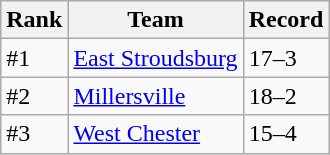<table class="wikitable">
<tr>
<th>Rank</th>
<th>Team</th>
<th>Record</th>
</tr>
<tr>
<td>#1</td>
<td><a href='#'>East Stroudsburg</a></td>
<td>17–3</td>
</tr>
<tr>
<td>#2</td>
<td><a href='#'>Millersville</a></td>
<td>18–2</td>
</tr>
<tr>
<td>#3</td>
<td><a href='#'>West Chester</a></td>
<td>15–4</td>
</tr>
</table>
